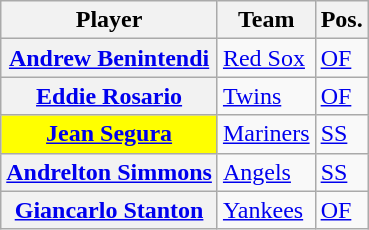<table class="wikitable plainrowheaders">
<tr>
<th scope="col">Player</th>
<th scope="col">Team</th>
<th scope="col">Pos.</th>
</tr>
<tr>
<th scope="row"><a href='#'>Andrew Benintendi</a></th>
<td><a href='#'>Red Sox</a></td>
<td><a href='#'>OF</a></td>
</tr>
<tr>
<th scope="row"><a href='#'>Eddie Rosario</a></th>
<td><a href='#'>Twins</a></td>
<td><a href='#'>OF</a></td>
</tr>
<tr>
<th scope="row" style="background:yellow;"><a href='#'>Jean Segura</a></th>
<td><a href='#'>Mariners</a></td>
<td><a href='#'>SS</a></td>
</tr>
<tr>
<th scope="row"><a href='#'>Andrelton Simmons</a></th>
<td><a href='#'>Angels</a></td>
<td><a href='#'>SS</a></td>
</tr>
<tr>
<th scope="row"><a href='#'>Giancarlo Stanton</a></th>
<td><a href='#'>Yankees</a></td>
<td><a href='#'>OF</a></td>
</tr>
</table>
